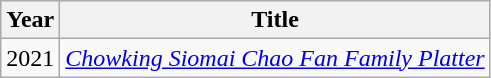<table class="wikitable">
<tr>
<th>Year</th>
<th>Title</th>
</tr>
<tr>
<td>2021</td>
<td><em><a href='#'>Chowking Siomai Chao Fan Family Platter</a></em></td>
</tr>
</table>
